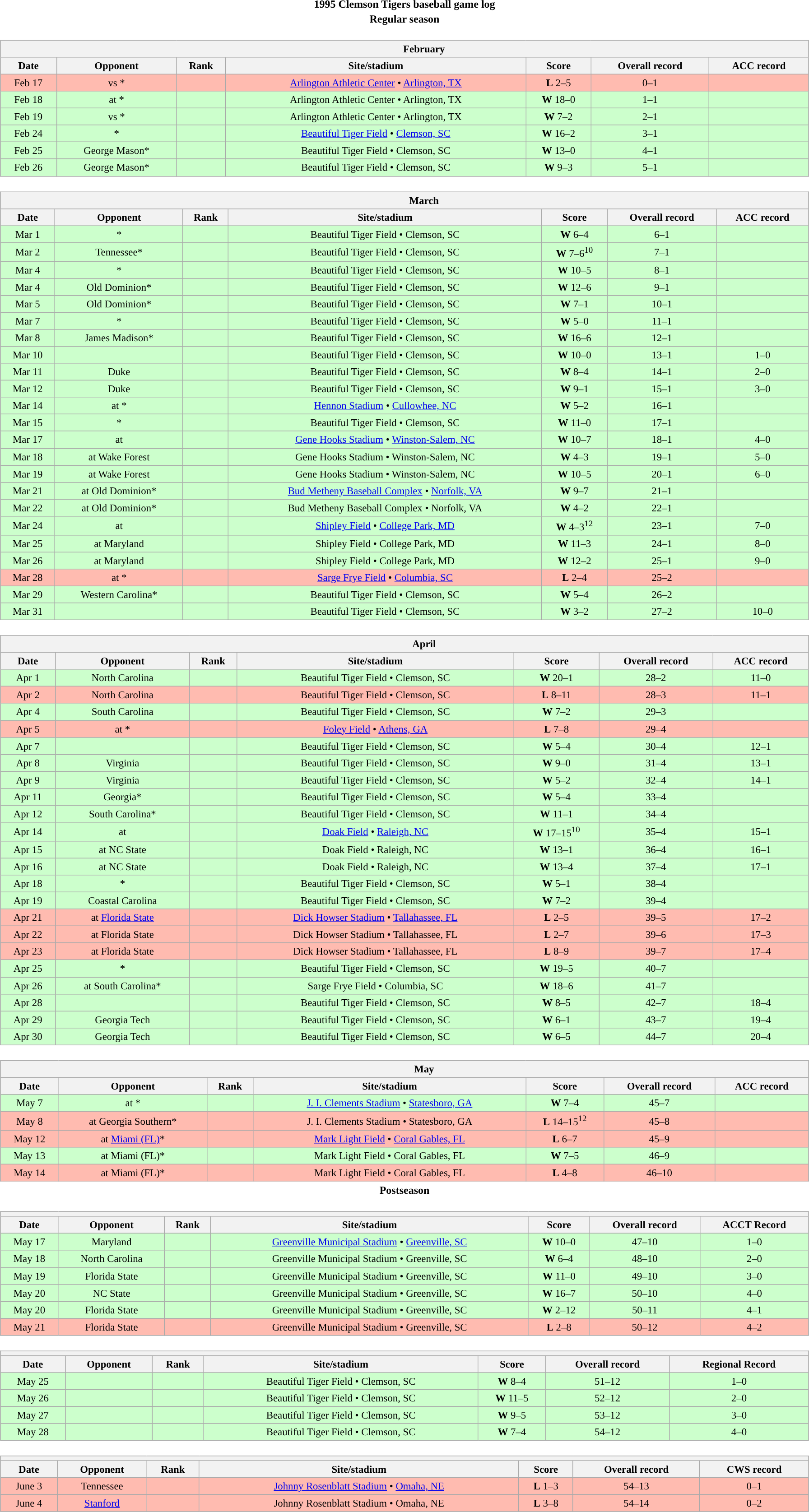<table class="toccolours" width=95% style="clear:both; margin:1.5em auto; text-align:center;">
<tr>
<th colspan=2>1995 Clemson Tigers baseball game log</th>
</tr>
<tr>
<th colspan=2>Regular season</th>
</tr>
<tr valign="top">
<td><br><table class="wikitable collapsible collapsed" style="margin:auto; width:100%; text-align:center; font-size:95%">
<tr>
<th colspan=12 style="padding-left:4em;">February</th>
</tr>
<tr>
<th>Date</th>
<th>Opponent</th>
<th>Rank</th>
<th>Site/stadium</th>
<th>Score</th>
<th>Overall record</th>
<th>ACC record</th>
</tr>
<tr bgcolor=ffbbb>
<td>Feb 17</td>
<td>vs *</td>
<td></td>
<td><a href='#'>Arlington Athletic Center</a> • <a href='#'>Arlington, TX</a></td>
<td><strong>L</strong> 2–5</td>
<td>0–1</td>
<td></td>
</tr>
<tr bgcolor=ccffcc>
<td>Feb 18</td>
<td>at *</td>
<td></td>
<td>Arlington Athletic Center • Arlington, TX</td>
<td><strong>W</strong> 18–0</td>
<td>1–1</td>
<td></td>
</tr>
<tr bgcolor=ccffcc>
<td>Feb 19</td>
<td>vs *</td>
<td></td>
<td>Arlington Athletic Center • Arlington, TX</td>
<td><strong>W</strong> 7–2</td>
<td>2–1</td>
<td></td>
</tr>
<tr bgcolor=ccffcc>
<td>Feb 24</td>
<td>*</td>
<td></td>
<td><a href='#'>Beautiful Tiger Field</a> • <a href='#'>Clemson, SC</a></td>
<td><strong>W</strong> 16–2</td>
<td>3–1</td>
<td></td>
</tr>
<tr bgcolor=ccffcc>
<td>Feb 25</td>
<td>George Mason*</td>
<td></td>
<td>Beautiful Tiger Field • Clemson, SC</td>
<td><strong>W</strong> 13–0</td>
<td>4–1</td>
<td></td>
</tr>
<tr bgcolor=ccffcc>
<td>Feb 26</td>
<td>George Mason*</td>
<td></td>
<td>Beautiful Tiger Field • Clemson, SC</td>
<td><strong>W</strong> 9–3</td>
<td>5–1</td>
<td></td>
</tr>
</table>
</td>
</tr>
<tr>
<td><br><table class="wikitable collapsible collapsed" style="margin:auto; width:100%; text-align:center; font-size:95%">
<tr>
<th colspan=12 style="padding-left:4em;">March</th>
</tr>
<tr>
<th>Date</th>
<th>Opponent</th>
<th>Rank</th>
<th>Site/stadium</th>
<th>Score</th>
<th>Overall record</th>
<th>ACC record</th>
</tr>
<tr bgcolor=ccffcc>
<td>Mar 1</td>
<td>*</td>
<td></td>
<td>Beautiful Tiger Field • Clemson, SC</td>
<td><strong>W</strong> 6–4</td>
<td>6–1</td>
<td></td>
</tr>
<tr bgcolor=ccffcc>
<td>Mar 2</td>
<td>Tennessee*</td>
<td></td>
<td>Beautiful Tiger Field • Clemson, SC</td>
<td><strong>W</strong> 7–6<sup>10</sup></td>
<td>7–1</td>
<td></td>
</tr>
<tr bgcolor=ccffcc>
<td>Mar 4</td>
<td>*</td>
<td></td>
<td>Beautiful Tiger Field • Clemson, SC</td>
<td><strong>W</strong> 10–5</td>
<td>8–1</td>
<td></td>
</tr>
<tr bgcolor=ccffcc>
<td>Mar 4</td>
<td>Old Dominion*</td>
<td></td>
<td>Beautiful Tiger Field • Clemson, SC</td>
<td><strong>W</strong> 12–6</td>
<td>9–1</td>
<td></td>
</tr>
<tr bgcolor=ccffcc>
<td>Mar 5</td>
<td>Old Dominion*</td>
<td></td>
<td>Beautiful Tiger Field • Clemson, SC</td>
<td><strong>W</strong> 7–1</td>
<td>10–1</td>
<td></td>
</tr>
<tr bgcolor=ccffcc>
<td>Mar 7</td>
<td>*</td>
<td></td>
<td>Beautiful Tiger Field • Clemson, SC</td>
<td><strong>W</strong> 5–0</td>
<td>11–1</td>
<td></td>
</tr>
<tr bgcolor=ccffcc>
<td>Mar 8</td>
<td>James Madison*</td>
<td></td>
<td>Beautiful Tiger Field • Clemson, SC</td>
<td><strong>W</strong> 16–6</td>
<td>12–1</td>
<td></td>
</tr>
<tr bgcolor=ccffcc>
<td>Mar 10</td>
<td></td>
<td></td>
<td>Beautiful Tiger Field • Clemson, SC</td>
<td><strong>W</strong> 10–0</td>
<td>13–1</td>
<td>1–0</td>
</tr>
<tr bgcolor=ccffcc>
<td>Mar 11</td>
<td>Duke</td>
<td></td>
<td>Beautiful Tiger Field • Clemson, SC</td>
<td><strong>W</strong> 8–4</td>
<td>14–1</td>
<td>2–0</td>
</tr>
<tr bgcolor=ccffcc>
<td>Mar 12</td>
<td>Duke</td>
<td></td>
<td>Beautiful Tiger Field • Clemson, SC</td>
<td><strong>W</strong> 9–1</td>
<td>15–1</td>
<td>3–0</td>
</tr>
<tr bgcolor=ccffcc>
<td>Mar 14</td>
<td>at *</td>
<td></td>
<td><a href='#'>Hennon Stadium</a> • <a href='#'>Cullowhee, NC</a></td>
<td><strong>W</strong> 5–2</td>
<td>16–1</td>
<td></td>
</tr>
<tr bgcolor=ccffcc>
<td>Mar 15</td>
<td>*</td>
<td></td>
<td>Beautiful Tiger Field • Clemson, SC</td>
<td><strong>W</strong> 11–0</td>
<td>17–1</td>
<td></td>
</tr>
<tr bgcolor=ccffcc>
<td>Mar 17</td>
<td>at </td>
<td></td>
<td><a href='#'>Gene Hooks Stadium</a> • <a href='#'>Winston-Salem, NC</a></td>
<td><strong>W</strong> 10–7</td>
<td>18–1</td>
<td>4–0</td>
</tr>
<tr bgcolor=ccffcc>
<td>Mar 18</td>
<td>at Wake Forest</td>
<td></td>
<td>Gene Hooks Stadium • Winston-Salem, NC</td>
<td><strong>W</strong> 4–3</td>
<td>19–1</td>
<td>5–0</td>
</tr>
<tr bgcolor=ccffcc>
<td>Mar 19</td>
<td>at Wake Forest</td>
<td></td>
<td>Gene Hooks Stadium • Winston-Salem, NC</td>
<td><strong>W</strong> 10–5</td>
<td>20–1</td>
<td>6–0</td>
</tr>
<tr bgcolor=ccffcc>
<td>Mar 21</td>
<td>at Old Dominion*</td>
<td></td>
<td><a href='#'>Bud Metheny Baseball Complex</a> • <a href='#'>Norfolk, VA</a></td>
<td><strong>W</strong> 9–7</td>
<td>21–1</td>
<td></td>
</tr>
<tr bgcolor=ccffcc>
<td>Mar 22</td>
<td>at Old Dominion*</td>
<td></td>
<td>Bud Metheny Baseball Complex • Norfolk, VA</td>
<td><strong>W</strong> 4–2</td>
<td>22–1</td>
<td></td>
</tr>
<tr bgcolor=ccffcc>
<td>Mar 24</td>
<td>at </td>
<td></td>
<td><a href='#'>Shipley Field</a> • <a href='#'>College Park, MD</a></td>
<td><strong>W</strong> 4–3<sup>12</sup></td>
<td>23–1</td>
<td>7–0</td>
</tr>
<tr bgcolor=ccffcc>
<td>Mar 25</td>
<td>at Maryland</td>
<td></td>
<td>Shipley Field • College Park, MD</td>
<td><strong>W</strong> 11–3</td>
<td>24–1</td>
<td>8–0</td>
</tr>
<tr bgcolor=ccffcc>
<td>Mar 26</td>
<td>at Maryland</td>
<td></td>
<td>Shipley Field • College Park, MD</td>
<td><strong>W</strong> 12–2</td>
<td>25–1</td>
<td>9–0</td>
</tr>
<tr bgcolor=ffbbb>
<td>Mar 28</td>
<td>at *</td>
<td></td>
<td><a href='#'>Sarge Frye Field</a> • <a href='#'>Columbia, SC</a></td>
<td><strong>L</strong> 2–4</td>
<td>25–2</td>
<td></td>
</tr>
<tr bgcolor=ccffcc>
<td>Mar 29</td>
<td>Western Carolina*</td>
<td></td>
<td>Beautiful Tiger Field • Clemson, SC</td>
<td><strong>W</strong> 5–4</td>
<td>26–2</td>
<td></td>
</tr>
<tr bgcolor=ccffcc>
<td>Mar 31</td>
<td></td>
<td></td>
<td>Beautiful Tiger Field • Clemson, SC</td>
<td><strong>W</strong> 3–2</td>
<td>27–2</td>
<td>10–0</td>
</tr>
</table>
</td>
</tr>
<tr>
<td><br><table class="wikitable collapsible collapsed" style="margin:auto; width:100%; text-align:center; font-size:95%">
<tr>
<th colspan=12 style="padding-left:4em;">April</th>
</tr>
<tr>
<th>Date</th>
<th>Opponent</th>
<th>Rank</th>
<th>Site/stadium</th>
<th>Score</th>
<th>Overall record</th>
<th>ACC record</th>
</tr>
<tr bgcolor=ccffcc>
<td>Apr 1</td>
<td>North Carolina</td>
<td></td>
<td>Beautiful Tiger Field • Clemson, SC</td>
<td><strong>W</strong> 20–1</td>
<td>28–2</td>
<td>11–0</td>
</tr>
<tr bgcolor=ffbbb>
<td>Apr 2</td>
<td>North Carolina</td>
<td></td>
<td>Beautiful Tiger Field • Clemson, SC</td>
<td><strong>L</strong> 8–11</td>
<td>28–3</td>
<td>11–1</td>
</tr>
<tr bgcolor=ccffcc>
<td>Apr 4</td>
<td>South Carolina</td>
<td></td>
<td>Beautiful Tiger Field • Clemson, SC</td>
<td><strong>W</strong> 7–2</td>
<td>29–3</td>
<td></td>
</tr>
<tr bgcolor=ffbbb>
<td>Apr 5</td>
<td>at *</td>
<td></td>
<td><a href='#'>Foley Field</a> • <a href='#'>Athens, GA</a></td>
<td><strong>L</strong> 7–8</td>
<td>29–4</td>
<td></td>
</tr>
<tr bgcolor=ccffcc>
<td>Apr 7</td>
<td></td>
<td></td>
<td>Beautiful Tiger Field • Clemson, SC</td>
<td><strong>W</strong> 5–4</td>
<td>30–4</td>
<td>12–1</td>
</tr>
<tr bgcolor=ccffcc>
<td>Apr 8</td>
<td>Virginia</td>
<td></td>
<td>Beautiful Tiger Field • Clemson, SC</td>
<td><strong>W</strong> 9–0</td>
<td>31–4</td>
<td>13–1</td>
</tr>
<tr bgcolor=ccffcc>
<td>Apr 9</td>
<td>Virginia</td>
<td></td>
<td>Beautiful Tiger Field • Clemson, SC</td>
<td><strong>W</strong> 5–2</td>
<td>32–4</td>
<td>14–1</td>
</tr>
<tr bgcolor=ccffcc>
<td>Apr 11</td>
<td>Georgia*</td>
<td></td>
<td>Beautiful Tiger Field • Clemson, SC</td>
<td><strong>W</strong> 5–4</td>
<td>33–4</td>
<td></td>
</tr>
<tr bgcolor=ccffcc>
<td>Apr 12</td>
<td>South Carolina*</td>
<td></td>
<td>Beautiful Tiger Field • Clemson, SC</td>
<td><strong>W</strong> 11–1</td>
<td>34–4</td>
<td></td>
</tr>
<tr bgcolor=ccffcc>
<td>Apr 14</td>
<td>at </td>
<td></td>
<td><a href='#'>Doak Field</a> • <a href='#'>Raleigh, NC</a></td>
<td><strong>W</strong> 17–15<sup>10</sup></td>
<td>35–4</td>
<td>15–1</td>
</tr>
<tr bgcolor=ccffcc>
<td>Apr 15</td>
<td>at NC State</td>
<td></td>
<td>Doak Field • Raleigh, NC</td>
<td><strong>W</strong> 13–1</td>
<td>36–4</td>
<td>16–1</td>
</tr>
<tr bgcolor=ccffcc>
<td>Apr 16</td>
<td>at NC State</td>
<td></td>
<td>Doak Field • Raleigh, NC</td>
<td><strong>W</strong> 13–4</td>
<td>37–4</td>
<td>17–1</td>
</tr>
<tr bgcolor=ccffcc>
<td>Apr 18</td>
<td>*</td>
<td></td>
<td>Beautiful Tiger Field • Clemson, SC</td>
<td><strong>W</strong> 5–1</td>
<td>38–4</td>
<td></td>
</tr>
<tr bgcolor=ccffcc>
<td>Apr 19</td>
<td>Coastal Carolina</td>
<td></td>
<td>Beautiful Tiger Field • Clemson, SC</td>
<td><strong>W</strong> 7–2</td>
<td>39–4</td>
<td></td>
</tr>
<tr bgcolor=ffbbb>
<td>Apr 21</td>
<td>at <a href='#'>Florida State</a></td>
<td></td>
<td><a href='#'>Dick Howser Stadium</a> • <a href='#'>Tallahassee, FL</a></td>
<td><strong>L</strong> 2–5</td>
<td>39–5</td>
<td>17–2</td>
</tr>
<tr bgcolor=ffbbb>
<td>Apr 22</td>
<td>at Florida State</td>
<td></td>
<td>Dick Howser Stadium • Tallahassee, FL</td>
<td><strong>L</strong> 2–7</td>
<td>39–6</td>
<td>17–3</td>
</tr>
<tr bgcolor=ffbbb>
<td>Apr 23</td>
<td>at Florida State</td>
<td></td>
<td>Dick Howser Stadium • Tallahassee, FL</td>
<td><strong>L</strong> 8–9</td>
<td>39–7</td>
<td>17–4</td>
</tr>
<tr bgcolor=ccffcc>
<td>Apr 25</td>
<td>*</td>
<td></td>
<td>Beautiful Tiger Field • Clemson, SC</td>
<td><strong>W</strong> 19–5</td>
<td>40–7</td>
<td></td>
</tr>
<tr bgcolor=ccffcc>
<td>Apr 26</td>
<td>at South Carolina*</td>
<td></td>
<td>Sarge Frye Field • Columbia, SC</td>
<td><strong>W</strong> 18–6</td>
<td>41–7</td>
<td></td>
</tr>
<tr bgcolor=ccffcc>
<td>Apr 28</td>
<td></td>
<td></td>
<td>Beautiful Tiger Field • Clemson, SC</td>
<td><strong>W</strong> 8–5</td>
<td>42–7</td>
<td>18–4</td>
</tr>
<tr bgcolor=ccffcc>
<td>Apr 29</td>
<td>Georgia Tech</td>
<td></td>
<td>Beautiful Tiger Field • Clemson, SC</td>
<td><strong>W</strong> 6–1</td>
<td>43–7</td>
<td>19–4</td>
</tr>
<tr bgcolor=ccffcc>
<td>Apr 30</td>
<td>Georgia Tech</td>
<td></td>
<td>Beautiful Tiger Field • Clemson, SC</td>
<td><strong>W</strong> 6–5</td>
<td>44–7</td>
<td>20–4</td>
</tr>
</table>
</td>
</tr>
<tr>
<td><br><table class="wikitable collapsible collapsed" style="margin:auto; width:100%; text-align:center; font-size:95%">
<tr>
<th colspan=12 style="padding-left:4em;">May</th>
</tr>
<tr>
<th>Date</th>
<th>Opponent</th>
<th>Rank</th>
<th>Site/stadium</th>
<th>Score</th>
<th>Overall record</th>
<th>ACC record</th>
</tr>
<tr bgcolor=ccffcc>
<td>May 7</td>
<td>at *</td>
<td></td>
<td><a href='#'>J. I. Clements Stadium</a> • <a href='#'>Statesboro, GA</a></td>
<td><strong>W</strong> 7–4</td>
<td>45–7</td>
<td></td>
</tr>
<tr bgcolor=ffbbb>
<td>May 8</td>
<td>at Georgia Southern*</td>
<td></td>
<td>J. I. Clements Stadium • Statesboro, GA</td>
<td><strong>L</strong> 14–15<sup>12</sup></td>
<td>45–8</td>
<td></td>
</tr>
<tr bgcolor=ffbbb>
<td>May 12</td>
<td>at <a href='#'>Miami (FL)</a>*</td>
<td></td>
<td><a href='#'>Mark Light Field</a> • <a href='#'>Coral Gables, FL</a></td>
<td><strong>L</strong> 6–7</td>
<td>45–9</td>
<td></td>
</tr>
<tr bgcolor=ccffcc>
<td>May 13</td>
<td>at Miami (FL)*</td>
<td></td>
<td>Mark Light Field • Coral Gables, FL</td>
<td><strong>W</strong> 7–5</td>
<td>46–9</td>
<td></td>
</tr>
<tr bgcolor=ffbbb>
<td>May 14</td>
<td>at Miami (FL)*</td>
<td></td>
<td>Mark Light Field • Coral Gables, FL</td>
<td><strong>L</strong> 4–8</td>
<td>46–10</td>
<td></td>
</tr>
</table>
</td>
</tr>
<tr>
<th colspan=2>Postseason</th>
</tr>
<tr>
<td><br><table class="wikitable collapsible collapsed" style="margin:auto; width:100%; text-align:center; font-size:95%">
<tr>
<th colspan=12 style="padding-left:4em;"><a href='#'></a></th>
</tr>
<tr>
<th>Date</th>
<th>Opponent</th>
<th>Rank</th>
<th>Site/stadium</th>
<th>Score</th>
<th>Overall record</th>
<th>ACCT Record</th>
</tr>
<tr bgcolor=ccffcc>
<td>May 17</td>
<td>Maryland</td>
<td></td>
<td><a href='#'>Greenville Municipal Stadium</a> • <a href='#'>Greenville, SC</a></td>
<td><strong>W</strong> 10–0</td>
<td>47–10</td>
<td>1–0</td>
</tr>
<tr bgcolor=ccffcc>
<td>May 18</td>
<td>North Carolina</td>
<td></td>
<td>Greenville Municipal Stadium • Greenville, SC</td>
<td><strong>W</strong> 6–4</td>
<td>48–10</td>
<td>2–0</td>
</tr>
<tr bgcolor=ccffcc>
<td>May 19</td>
<td>Florida State</td>
<td></td>
<td>Greenville Municipal Stadium • Greenville, SC</td>
<td><strong>W</strong> 11–0</td>
<td>49–10</td>
<td>3–0</td>
</tr>
<tr bgcolor=ccffcc>
<td>May 20</td>
<td>NC State</td>
<td></td>
<td>Greenville Municipal Stadium • Greenville, SC</td>
<td><strong>W</strong> 16–7</td>
<td>50–10</td>
<td>4–0</td>
</tr>
<tr bgcolor=ccffcc>
<td>May 20</td>
<td>Florida State</td>
<td></td>
<td>Greenville Municipal Stadium • Greenville, SC</td>
<td><strong>W</strong> 2–12</td>
<td>50–11</td>
<td>4–1</td>
</tr>
<tr bgcolor=ffbbb>
<td>May 21</td>
<td>Florida State</td>
<td></td>
<td>Greenville Municipal Stadium • Greenville, SC</td>
<td><strong>L</strong> 2–8</td>
<td>50–12</td>
<td>4–2</td>
</tr>
</table>
</td>
</tr>
<tr>
<td><br><table class="wikitable collapsible collapsed" style="margin:auto; width:100%; text-align:center; font-size:95%">
<tr>
<th colspan=12 style="padding-left:4em;"><a href='#'></a></th>
</tr>
<tr>
<th>Date</th>
<th>Opponent</th>
<th>Rank</th>
<th>Site/stadium</th>
<th>Score</th>
<th>Overall record</th>
<th>Regional Record</th>
</tr>
<tr bgcolor=ccffcc>
<td>May 25</td>
<td></td>
<td></td>
<td>Beautiful Tiger Field • Clemson, SC</td>
<td><strong>W</strong> 8–4</td>
<td>51–12</td>
<td>1–0</td>
</tr>
<tr bgcolor=ccffcc>
<td>May 26</td>
<td></td>
<td></td>
<td>Beautiful Tiger Field • Clemson, SC</td>
<td><strong>W</strong> 11–5</td>
<td>52–12</td>
<td>2–0</td>
</tr>
<tr bgcolor=ccffcc>
<td>May 27</td>
<td></td>
<td></td>
<td>Beautiful Tiger Field • Clemson, SC</td>
<td><strong>W</strong> 9–5</td>
<td>53–12</td>
<td>3–0</td>
</tr>
<tr bgcolor=ccffcc>
<td>May 28</td>
<td></td>
<td></td>
<td>Beautiful Tiger Field • Clemson, SC</td>
<td><strong>W</strong> 7–4</td>
<td>54–12</td>
<td>4–0</td>
</tr>
</table>
</td>
</tr>
<tr>
<td><br><table class="wikitable collapsible collapsed" style="margin:auto; width:100%; text-align:center; font-size:95%">
<tr>
<th colspan=12 style="padding-left:4em;"><a href='#'></a></th>
</tr>
<tr>
<th>Date</th>
<th>Opponent</th>
<th>Rank</th>
<th>Site/stadium</th>
<th>Score</th>
<th>Overall record</th>
<th>CWS record</th>
</tr>
<tr bgcolor=ffbbb>
<td>June 3</td>
<td>Tennessee</td>
<td></td>
<td><a href='#'>Johnny Rosenblatt Stadium</a> • <a href='#'>Omaha, NE</a></td>
<td><strong>L</strong> 1–3</td>
<td>54–13</td>
<td>0–1</td>
</tr>
<tr bgcolor=ffbbb>
<td>June 4</td>
<td><a href='#'>Stanford</a></td>
<td></td>
<td>Johnny Rosenblatt Stadium • Omaha, NE</td>
<td><strong>L</strong> 3–8</td>
<td>54–14</td>
<td>0–2</td>
</tr>
</table>
</td>
</tr>
</table>
